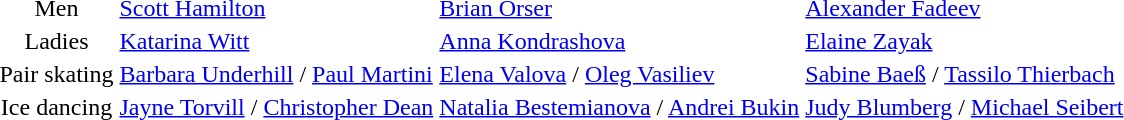<table>
<tr>
<td align=center>Men</td>
<td> <a href='#'>Scott Hamilton</a></td>
<td> <a href='#'>Brian Orser</a></td>
<td> <a href='#'>Alexander Fadeev</a></td>
</tr>
<tr>
<td align=center>Ladies</td>
<td> <a href='#'>Katarina Witt</a></td>
<td> <a href='#'>Anna Kondrashova</a></td>
<td> <a href='#'>Elaine Zayak</a></td>
</tr>
<tr>
<td align=center>Pair skating</td>
<td> <a href='#'>Barbara Underhill</a> / <a href='#'>Paul Martini</a></td>
<td> <a href='#'>Elena Valova</a> / <a href='#'>Oleg Vasiliev</a></td>
<td> <a href='#'>Sabine Baeß</a> / <a href='#'>Tassilo Thierbach</a></td>
</tr>
<tr>
<td align=center>Ice dancing</td>
<td> <a href='#'>Jayne Torvill</a> / <a href='#'>Christopher Dean</a></td>
<td> <a href='#'>Natalia Bestemianova</a> / <a href='#'>Andrei Bukin</a></td>
<td> <a href='#'>Judy Blumberg</a> / <a href='#'>Michael Seibert</a></td>
</tr>
</table>
